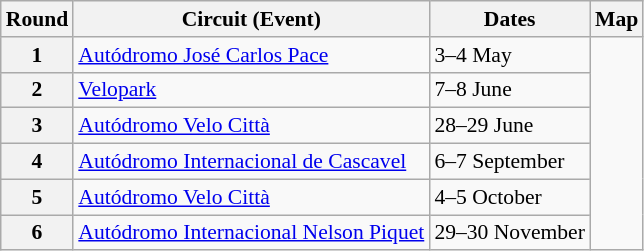<table class="wikitable" border="1" style="font-size: 90%">
<tr>
<th>Round</th>
<th>Circuit (Event)</th>
<th>Dates</th>
<th>Map</th>
</tr>
<tr>
<th>1</th>
<td> <a href='#'>Autódromo José Carlos Pace</a><br></td>
<td>3–4 May</td>
<td rowspan="6"></td>
</tr>
<tr>
<th>2</th>
<td> <a href='#'>Velopark</a><br></td>
<td>7–8 June</td>
</tr>
<tr>
<th>3</th>
<td> <a href='#'>Autódromo Velo Città</a><br></td>
<td>28–29 June</td>
</tr>
<tr>
<th>4</th>
<td> <a href='#'>Autódromo Internacional de Cascavel</a><br></td>
<td>6–7 September</td>
</tr>
<tr>
<th>5</th>
<td> <a href='#'>Autódromo Velo Città</a><br></td>
<td>4–5 October</td>
</tr>
<tr>
<th>6</th>
<td> <a href='#'>Autódromo Internacional Nelson Piquet</a><br></td>
<td>29–30 November</td>
</tr>
</table>
